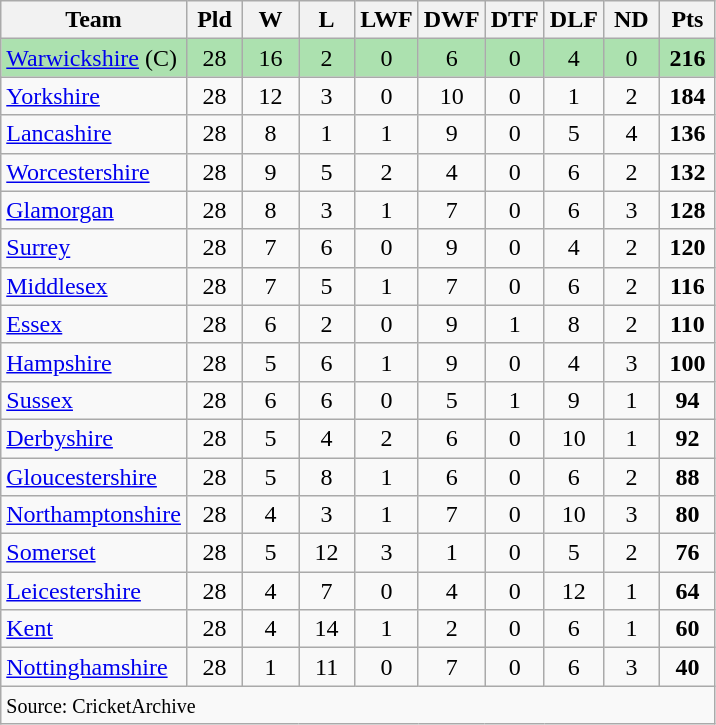<table class="wikitable" style="text-align:center;">
<tr>
<th>Team</th>
<th width="30">Pld</th>
<th width="30">W</th>
<th width="30">L</th>
<th width="30">LWF</th>
<th width="30">DWF</th>
<th width="30">DTF</th>
<th width="30">DLF</th>
<th width="30">ND</th>
<th width="30">Pts</th>
</tr>
<tr style="background:#ACE1AF;">
<td style="text-align:left;"><a href='#'>Warwickshire</a> (C)</td>
<td>28</td>
<td>16</td>
<td>2</td>
<td>0</td>
<td>6</td>
<td>0</td>
<td>4</td>
<td>0</td>
<td><strong>216</strong></td>
</tr>
<tr>
<td style="text-align:left;"><a href='#'>Yorkshire</a></td>
<td>28</td>
<td>12</td>
<td>3</td>
<td>0</td>
<td>10</td>
<td>0</td>
<td>1</td>
<td>2</td>
<td><strong>184</strong></td>
</tr>
<tr>
<td style="text-align:left;"><a href='#'>Lancashire</a></td>
<td>28</td>
<td>8</td>
<td>1</td>
<td>1</td>
<td>9</td>
<td>0</td>
<td>5</td>
<td>4</td>
<td><strong>136</strong></td>
</tr>
<tr>
<td style="text-align:left;"><a href='#'>Worcestershire</a></td>
<td>28</td>
<td>9</td>
<td>5</td>
<td>2</td>
<td>4</td>
<td>0</td>
<td>6</td>
<td>2</td>
<td><strong>132</strong></td>
</tr>
<tr>
<td style="text-align:left;"><a href='#'>Glamorgan</a></td>
<td>28</td>
<td>8</td>
<td>3</td>
<td>1</td>
<td>7</td>
<td>0</td>
<td>6</td>
<td>3</td>
<td><strong>128</strong></td>
</tr>
<tr>
<td style="text-align:left;"><a href='#'>Surrey</a></td>
<td>28</td>
<td>7</td>
<td>6</td>
<td>0</td>
<td>9</td>
<td>0</td>
<td>4</td>
<td>2</td>
<td><strong>120</strong></td>
</tr>
<tr>
<td style="text-align:left;"><a href='#'>Middlesex</a></td>
<td>28</td>
<td>7</td>
<td>5</td>
<td>1</td>
<td>7</td>
<td>0</td>
<td>6</td>
<td>2</td>
<td><strong>116</strong></td>
</tr>
<tr>
<td style="text-align:left;"><a href='#'>Essex</a></td>
<td>28</td>
<td>6</td>
<td>2</td>
<td>0</td>
<td>9</td>
<td>1</td>
<td>8</td>
<td>2</td>
<td><strong>110</strong></td>
</tr>
<tr>
<td style="text-align:left;"><a href='#'>Hampshire</a></td>
<td>28</td>
<td>5</td>
<td>6</td>
<td>1</td>
<td>9</td>
<td>0</td>
<td>4</td>
<td>3</td>
<td><strong>100</strong></td>
</tr>
<tr>
<td style="text-align:left;"><a href='#'>Sussex</a></td>
<td>28</td>
<td>6</td>
<td>6</td>
<td>0</td>
<td>5</td>
<td>1</td>
<td>9</td>
<td>1</td>
<td><strong>94</strong></td>
</tr>
<tr>
<td style="text-align:left;"><a href='#'>Derbyshire</a></td>
<td>28</td>
<td>5</td>
<td>4</td>
<td>2</td>
<td>6</td>
<td>0</td>
<td>10</td>
<td>1</td>
<td><strong>92</strong></td>
</tr>
<tr>
<td style="text-align:left;"><a href='#'>Gloucestershire</a></td>
<td>28</td>
<td>5</td>
<td>8</td>
<td>1</td>
<td>6</td>
<td>0</td>
<td>6</td>
<td>2</td>
<td><strong>88</strong></td>
</tr>
<tr>
<td style="text-align:left;"><a href='#'>Northamptonshire</a></td>
<td>28</td>
<td>4</td>
<td>3</td>
<td>1</td>
<td>7</td>
<td>0</td>
<td>10</td>
<td>3</td>
<td><strong>80</strong></td>
</tr>
<tr>
<td style="text-align:left;"><a href='#'>Somerset</a></td>
<td>28</td>
<td>5</td>
<td>12</td>
<td>3</td>
<td>1</td>
<td>0</td>
<td>5</td>
<td>2</td>
<td><strong>76</strong></td>
</tr>
<tr>
<td style="text-align:left;"><a href='#'>Leicestershire</a></td>
<td>28</td>
<td>4</td>
<td>7</td>
<td>0</td>
<td>4</td>
<td>0</td>
<td>12</td>
<td>1</td>
<td><strong>64</strong></td>
</tr>
<tr>
<td style="text-align:left;"><a href='#'>Kent</a></td>
<td>28</td>
<td>4</td>
<td>14</td>
<td>1</td>
<td>2</td>
<td>0</td>
<td>6</td>
<td>1</td>
<td><strong>60</strong></td>
</tr>
<tr>
<td style="text-align:left;"><a href='#'>Nottinghamshire</a></td>
<td>28</td>
<td>1</td>
<td>11</td>
<td>0</td>
<td>7</td>
<td>0</td>
<td>6</td>
<td>3</td>
<td><strong>40</strong></td>
</tr>
<tr>
<td colspan=10 align="left"><small>Source: CricketArchive</small></td>
</tr>
</table>
